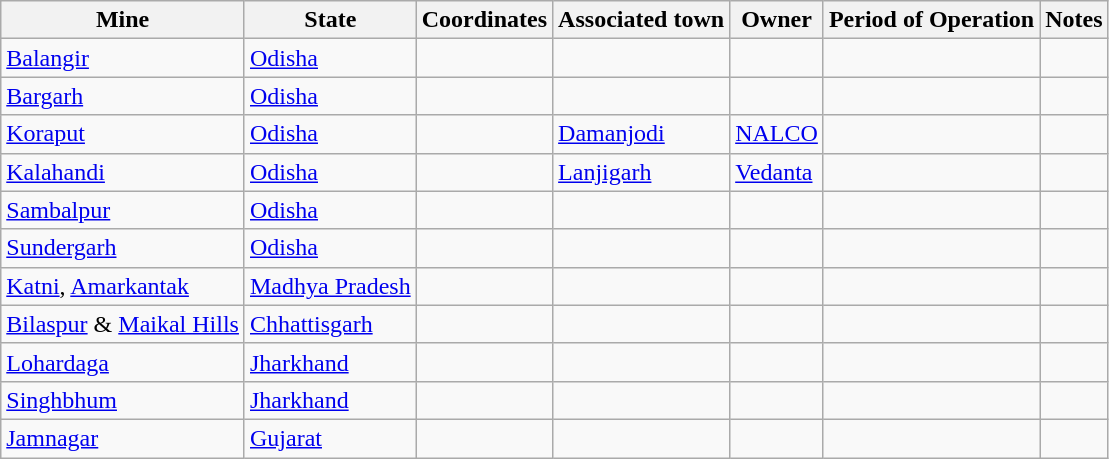<table class="sortable wikitable">
<tr>
<th scope="col">Mine</th>
<th scope="col">State</th>
<th scope="col">Coordinates</th>
<th scope="col">Associated town</th>
<th scope="col">Owner</th>
<th scope="col">Period of Operation</th>
<th scope="col">Notes</th>
</tr>
<tr>
<td><a href='#'>Balangir</a></td>
<td><a href='#'>Odisha</a></td>
<td></td>
<td></td>
<td></td>
<td></td>
<td></td>
</tr>
<tr>
<td><a href='#'>Bargarh</a></td>
<td><a href='#'>Odisha</a></td>
<td></td>
<td></td>
<td></td>
<td></td>
<td></td>
</tr>
<tr>
<td><a href='#'>Koraput</a></td>
<td><a href='#'>Odisha</a></td>
<td></td>
<td><a href='#'>Damanjodi</a></td>
<td><a href='#'>NALCO</a></td>
<td></td>
<td></td>
</tr>
<tr>
<td><a href='#'>Kalahandi</a></td>
<td><a href='#'>Odisha</a></td>
<td></td>
<td><a href='#'>Lanjigarh</a></td>
<td><a href='#'>Vedanta</a></td>
<td></td>
<td></td>
</tr>
<tr>
<td><a href='#'>Sambalpur</a></td>
<td><a href='#'>Odisha</a></td>
<td></td>
<td></td>
<td></td>
<td></td>
<td></td>
</tr>
<tr>
<td><a href='#'>Sundergarh</a></td>
<td><a href='#'>Odisha</a></td>
<td></td>
<td></td>
<td></td>
<td></td>
<td></td>
</tr>
<tr>
<td><a href='#'>Katni</a>, <a href='#'>Amarkantak</a></td>
<td><a href='#'>Madhya Pradesh</a></td>
<td></td>
<td></td>
<td></td>
<td></td>
<td></td>
</tr>
<tr>
<td><a href='#'>Bilaspur</a> & <a href='#'>Maikal Hills</a></td>
<td><a href='#'>Chhattisgarh</a></td>
<td></td>
<td></td>
<td></td>
<td></td>
<td></td>
</tr>
<tr>
<td><a href='#'>Lohardaga</a></td>
<td><a href='#'>Jharkhand</a></td>
<td></td>
<td></td>
<td></td>
<td></td>
<td></td>
</tr>
<tr>
<td><a href='#'>Singhbhum</a></td>
<td><a href='#'>Jharkhand</a></td>
<td></td>
<td></td>
<td></td>
<td></td>
<td></td>
</tr>
<tr>
<td><a href='#'>Jamnagar</a></td>
<td><a href='#'>Gujarat</a></td>
<td></td>
<td></td>
<td></td>
<td></td>
<td></td>
</tr>
</table>
